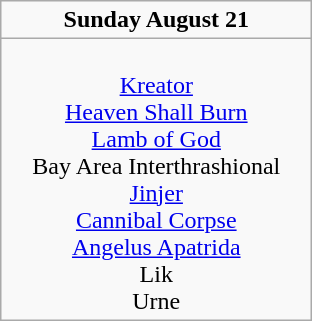<table class="wikitable">
<tr>
<td colspan="3" align="center"><strong>Sunday August 21</strong></td>
</tr>
<tr>
<td valign="top" align="center" width="200"><br><a href='#'>Kreator</a><br><a href='#'>Heaven Shall Burn</a><br><a href='#'>Lamb of God</a><br>Bay Area Interthrashional<br><a href='#'>Jinjer</a><br><a href='#'>Cannibal Corpse</a><br><a href='#'>Angelus Apatrida</a><br>Lik<br>Urne</td>
</tr>
</table>
